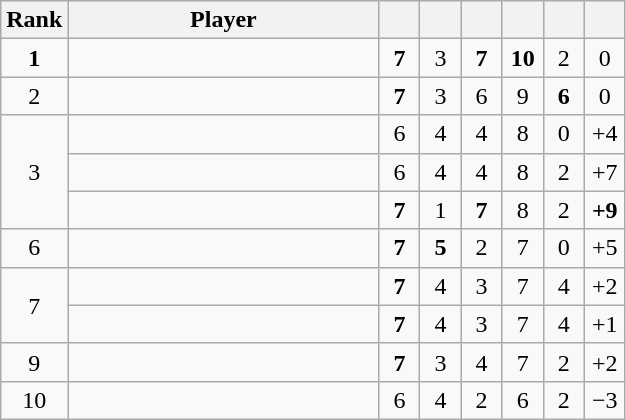<table class="wikitable">
<tr>
<th width="20">Rank</th>
<th width="200">Player</th>
<th width="20"></th>
<th width="20"></th>
<th width="20"></th>
<th width="20"></th>
<th width="20"></th>
<th width="20"></th>
</tr>
<tr align=center>
<td><strong>1</strong></td>
<td align=left></td>
<td><strong>7</strong></td>
<td>3</td>
<td><strong>7</strong></td>
<td><strong>10</strong></td>
<td>2</td>
<td>0</td>
</tr>
<tr align=center>
<td>2</td>
<td align=left></td>
<td><strong>7</strong></td>
<td>3</td>
<td>6</td>
<td>9</td>
<td><strong>6</strong></td>
<td>0</td>
</tr>
<tr align=center>
<td rowspan=3>3</td>
<td align=left></td>
<td>6</td>
<td>4</td>
<td>4</td>
<td>8</td>
<td>0</td>
<td>+4</td>
</tr>
<tr align=center>
<td align=left></td>
<td>6</td>
<td>4</td>
<td>4</td>
<td>8</td>
<td>2</td>
<td>+7</td>
</tr>
<tr align=center>
<td align=left></td>
<td><strong>7</strong></td>
<td>1</td>
<td><strong>7</strong></td>
<td>8</td>
<td>2</td>
<td><strong>+9</strong></td>
</tr>
<tr align=center>
<td>6</td>
<td align=left></td>
<td><strong>7</strong></td>
<td><strong>5</strong></td>
<td>2</td>
<td>7</td>
<td>0</td>
<td>+5</td>
</tr>
<tr align=center>
<td rowspan=2>7</td>
<td align=left></td>
<td><strong>7</strong></td>
<td>4</td>
<td>3</td>
<td>7</td>
<td>4</td>
<td>+2</td>
</tr>
<tr align=center>
<td align=left></td>
<td><strong>7</strong></td>
<td>4</td>
<td>3</td>
<td>7</td>
<td>4</td>
<td>+1</td>
</tr>
<tr align=center>
<td>9</td>
<td align=left></td>
<td><strong>7</strong></td>
<td>3</td>
<td>4</td>
<td>7</td>
<td>2</td>
<td>+2</td>
</tr>
<tr align=center>
<td>10</td>
<td align=left></td>
<td>6</td>
<td>4</td>
<td>2</td>
<td>6</td>
<td>2</td>
<td>−3</td>
</tr>
</table>
